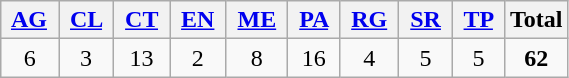<table class="wikitable" border="1">
<tr style="vertical-align:bottom;">
<th> <a href='#'>AG</a> </th>
<th> <a href='#'>CL</a> </th>
<th> <a href='#'>CT</a> </th>
<th> <a href='#'>EN</a> </th>
<th> <a href='#'>ME</a> </th>
<th> <a href='#'>PA</a> </th>
<th> <a href='#'>RG</a> </th>
<th> <a href='#'>SR</a> </th>
<th> <a href='#'>TP</a> </th>
<th><strong>Total</strong></th>
</tr>
<tr style="text-align:center;">
<td>6</td>
<td>3</td>
<td>13</td>
<td>2</td>
<td>8</td>
<td>16</td>
<td>4</td>
<td>5</td>
<td>5</td>
<td><strong>62</strong></td>
</tr>
</table>
